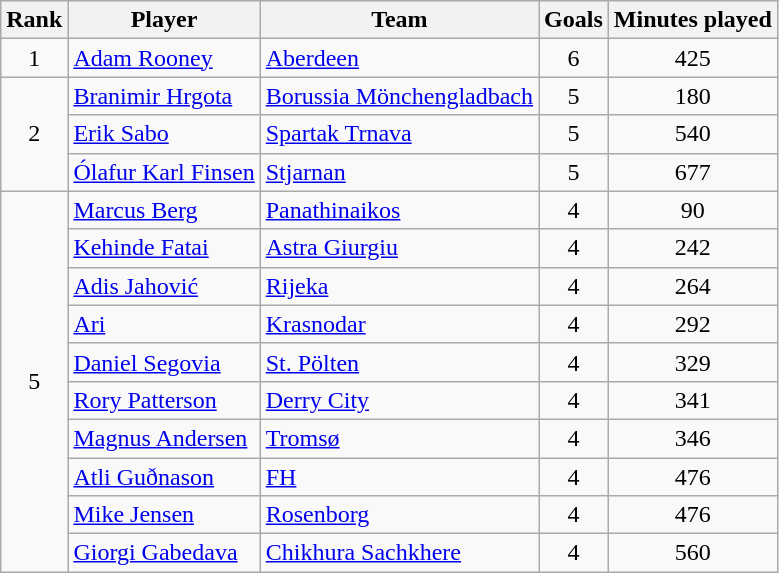<table class="wikitable" style="text-align:center">
<tr>
<th>Rank</th>
<th>Player</th>
<th>Team</th>
<th>Goals</th>
<th>Minutes played</th>
</tr>
<tr>
<td>1</td>
<td align=left> <a href='#'>Adam Rooney</a></td>
<td align=left> <a href='#'>Aberdeen</a></td>
<td>6</td>
<td>425</td>
</tr>
<tr>
<td rowspan=3>2</td>
<td align=left> <a href='#'>Branimir Hrgota</a></td>
<td align=left> <a href='#'>Borussia Mönchengladbach</a></td>
<td>5</td>
<td>180</td>
</tr>
<tr>
<td align=left> <a href='#'>Erik Sabo</a></td>
<td align=left> <a href='#'>Spartak Trnava</a></td>
<td>5</td>
<td>540</td>
</tr>
<tr>
<td align=left> <a href='#'>Ólafur Karl Finsen</a></td>
<td align=left> <a href='#'>Stjarnan</a></td>
<td>5</td>
<td>677</td>
</tr>
<tr>
<td rowspan=10>5</td>
<td align=left> <a href='#'>Marcus Berg</a></td>
<td align=left> <a href='#'>Panathinaikos</a></td>
<td>4</td>
<td>90</td>
</tr>
<tr>
<td align=left> <a href='#'>Kehinde Fatai</a></td>
<td align=left> <a href='#'>Astra Giurgiu</a></td>
<td>4</td>
<td>242</td>
</tr>
<tr>
<td align=left> <a href='#'>Adis Jahović</a></td>
<td align=left> <a href='#'>Rijeka</a></td>
<td>4</td>
<td>264</td>
</tr>
<tr>
<td align=left> <a href='#'>Ari</a></td>
<td align=left> <a href='#'>Krasnodar</a></td>
<td>4</td>
<td>292</td>
</tr>
<tr>
<td align=left> <a href='#'>Daniel Segovia</a></td>
<td align=left> <a href='#'>St. Pölten</a></td>
<td>4</td>
<td>329</td>
</tr>
<tr>
<td align=left> <a href='#'>Rory Patterson</a></td>
<td align=left> <a href='#'>Derry City</a></td>
<td>4</td>
<td>341</td>
</tr>
<tr>
<td align=left> <a href='#'>Magnus Andersen</a></td>
<td align=left> <a href='#'>Tromsø</a></td>
<td>4</td>
<td>346</td>
</tr>
<tr>
<td align=left> <a href='#'>Atli Guðnason</a></td>
<td align=left> <a href='#'>FH</a></td>
<td>4</td>
<td>476</td>
</tr>
<tr>
<td align=left> <a href='#'>Mike Jensen</a></td>
<td align=left> <a href='#'>Rosenborg</a></td>
<td>4</td>
<td>476</td>
</tr>
<tr>
<td align=left> <a href='#'>Giorgi Gabedava</a></td>
<td align=left> <a href='#'>Chikhura Sachkhere</a></td>
<td>4</td>
<td>560</td>
</tr>
</table>
